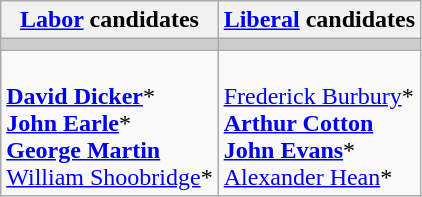<table class="wikitable">
<tr>
<th><a href='#'>Labor</a> candidates</th>
<th><a href='#'>Liberal</a> candidates</th>
</tr>
<tr bgcolor="#cccccc">
<td></td>
<td></td>
</tr>
<tr>
<td><br><strong><a href='#'>David Dicker</a></strong>*<br>
<strong><a href='#'>John Earle</a></strong>*<br>
<strong><a href='#'>George Martin</a></strong><br>
<a href='#'>William Shoobridge</a>*</td>
<td><br><a href='#'>Frederick Burbury</a>*<br>
<strong><a href='#'>Arthur Cotton</a></strong><br>
<strong><a href='#'>John Evans</a></strong>*<br>
<a href='#'>Alexander Hean</a>*</td>
</tr>
</table>
